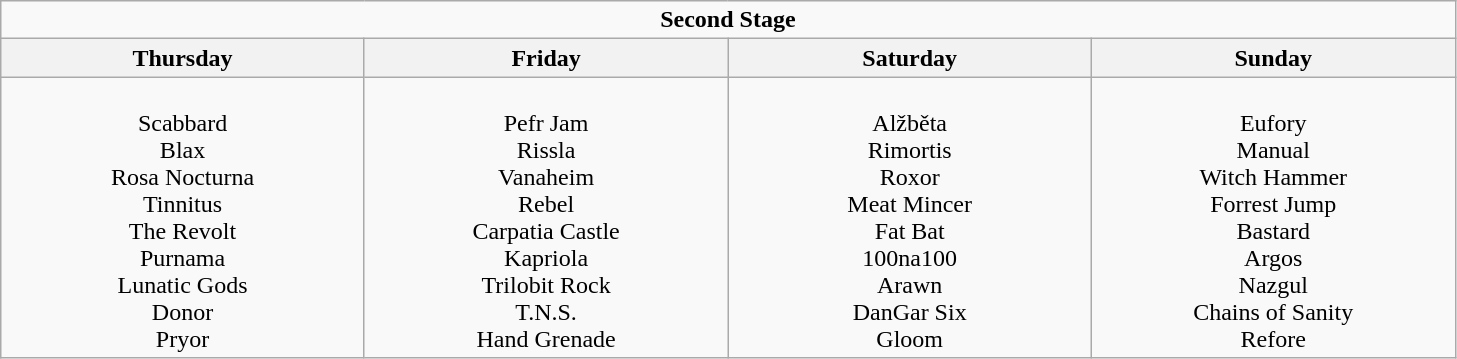<table class="wikitable">
<tr>
<td colspan="4" align="center"><strong>Second Stage</strong></td>
</tr>
<tr>
<th>Thursday</th>
<th>Friday</th>
<th>Saturday</th>
<th>Sunday</th>
</tr>
<tr>
<td valign="top" align="center" width=235><br>Scabbard<br>
Blax<br>
Rosa Nocturna<br>
Tinnitus<br>
The Revolt<br>
Purnama<br>
Lunatic Gods<br>
Donor<br>
Pryor</td>
<td valign="top" align="center" width=235><br>Pefr Jam<br>
Rissla<br>
Vanaheim<br>
Rebel<br>
Carpatia Castle<br>
Kapriola<br>
Trilobit Rock<br>
T.N.S.<br>
Hand Grenade</td>
<td valign="top" align="center" width=235><br>Alžběta<br>
Rimortis<br>
Roxor<br>
Meat Mincer<br>
Fat Bat<br>
100na100<br>
Arawn<br>
DanGar Six<br>
Gloom</td>
<td valign="top" align="center" width=235><br>Eufory<br>
Manual<br>
Witch Hammer<br>
Forrest Jump<br>
Bastard<br>
Argos<br>
Nazgul<br>
Chains of Sanity<br>
Refore</td>
</tr>
</table>
